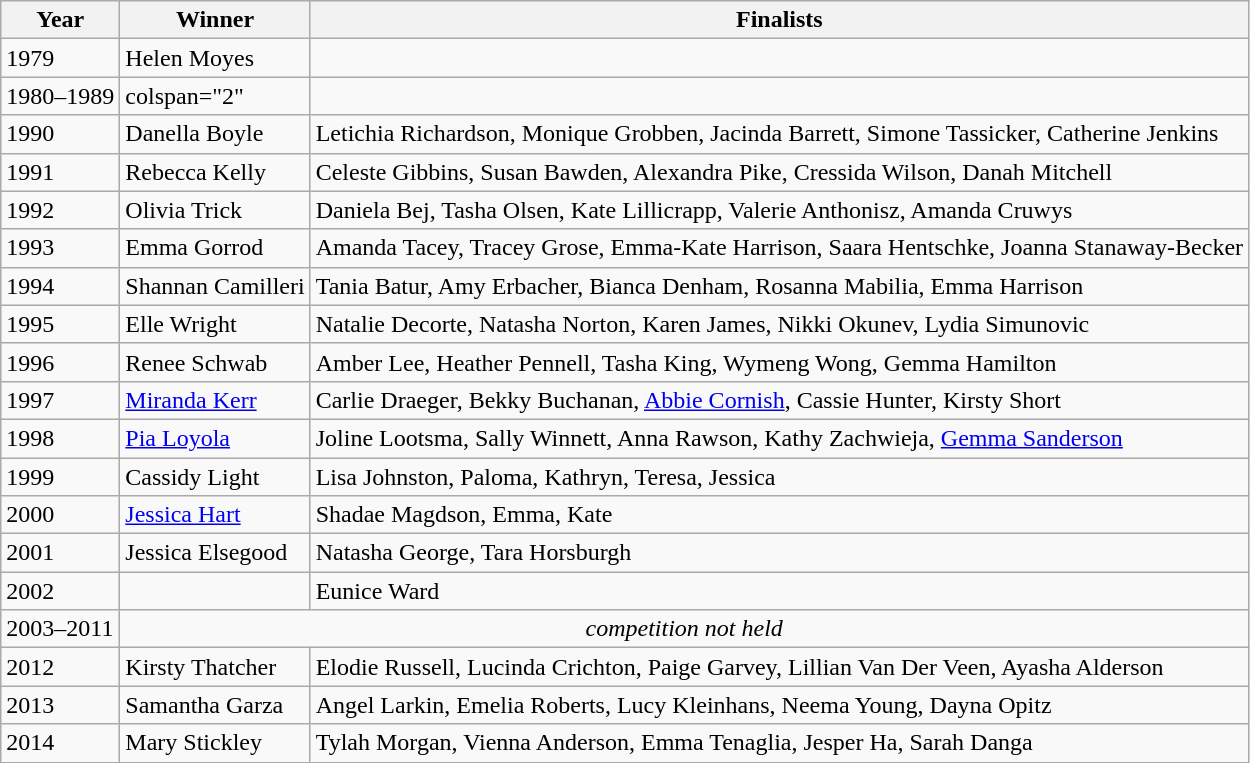<table class="wikitable">
<tr>
<th>Year</th>
<th>Winner</th>
<th>Finalists</th>
</tr>
<tr>
<td>1979</td>
<td>Helen Moyes</td>
<td></td>
</tr>
<tr>
<td>1980–1989</td>
<td>colspan="2" </td>
</tr>
<tr>
<td>1990</td>
<td>Danella Boyle</td>
<td>Letichia Richardson, Monique Grobben, Jacinda Barrett, Simone Tassicker, Catherine Jenkins</td>
</tr>
<tr>
<td>1991</td>
<td>Rebecca Kelly</td>
<td>Celeste Gibbins, Susan Bawden, Alexandra Pike, Cressida Wilson, Danah Mitchell</td>
</tr>
<tr>
<td>1992</td>
<td>Olivia Trick</td>
<td>Daniela Bej, Tasha Olsen, Kate Lillicrapp, Valerie Anthonisz, Amanda Cruwys</td>
</tr>
<tr>
<td>1993</td>
<td>Emma Gorrod</td>
<td>Amanda Tacey, Tracey Grose, Emma-Kate Harrison, Saara Hentschke, Joanna Stanaway-Becker</td>
</tr>
<tr>
<td>1994</td>
<td>Shannan Camilleri</td>
<td>Tania Batur, Amy Erbacher, Bianca Denham, Rosanna Mabilia, Emma Harrison</td>
</tr>
<tr>
<td>1995</td>
<td>Elle Wright</td>
<td>Natalie Decorte, Natasha Norton, Karen James, Nikki Okunev, Lydia Simunovic</td>
</tr>
<tr>
<td>1996</td>
<td>Renee Schwab</td>
<td>Amber Lee, Heather Pennell, Tasha King, Wymeng Wong, Gemma Hamilton</td>
</tr>
<tr>
<td>1997</td>
<td><a href='#'>Miranda Kerr</a></td>
<td>Carlie Draeger, Bekky Buchanan, <a href='#'>Abbie Cornish</a>, Cassie Hunter, Kirsty Short</td>
</tr>
<tr>
<td>1998</td>
<td><a href='#'>Pia Loyola</a></td>
<td>Joline Lootsma, Sally Winnett, Anna Rawson, Kathy Zachwieja, <a href='#'>Gemma Sanderson</a></td>
</tr>
<tr>
<td>1999</td>
<td>Cassidy Light</td>
<td>Lisa Johnston, Paloma, Kathryn, Teresa, Jessica</td>
</tr>
<tr>
<td>2000</td>
<td><a href='#'>Jessica Hart</a></td>
<td>Shadae Magdson, Emma, Kate</td>
</tr>
<tr>
<td>2001</td>
<td>Jessica Elsegood</td>
<td>Natasha George, Tara Horsburgh</td>
</tr>
<tr>
<td>2002</td>
<td></td>
<td>Eunice Ward</td>
</tr>
<tr>
<td>2003–2011</td>
<td colspan="2" align="center"><em>competition not held</em></td>
</tr>
<tr>
<td>2012</td>
<td>Kirsty Thatcher</td>
<td>Elodie Russell, Lucinda Crichton, Paige Garvey, Lillian Van Der Veen, Ayasha Alderson</td>
</tr>
<tr>
<td>2013</td>
<td>Samantha Garza</td>
<td>Angel Larkin, Emelia Roberts, Lucy Kleinhans, Neema Young, Dayna Opitz</td>
</tr>
<tr>
<td>2014</td>
<td>Mary Stickley</td>
<td>Tylah Morgan, Vienna Anderson, Emma Tenaglia, Jesper Ha, Sarah Danga</td>
</tr>
</table>
